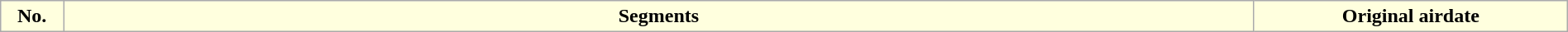<table class="wikitable plainrowheaders" style="width:100%; background:#fff;">
<tr>
<th style="background:#FFFFDE; width:4%">No.</th>
<th style="background:#FFFFDE">Segments</th>
<th style="background:#FFFFDE; width:20%">Original airdate<br></th>
</tr>
</table>
